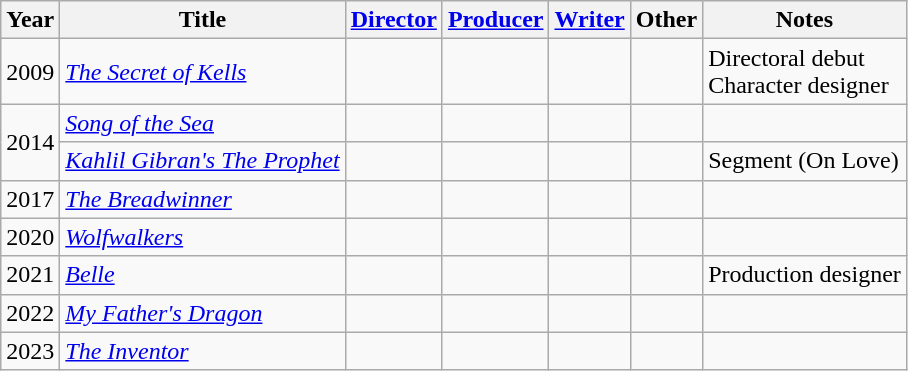<table class="wikitable sortable">
<tr>
<th>Year</th>
<th>Title</th>
<th><a href='#'>Director</a></th>
<th><a href='#'>Producer</a></th>
<th><a href='#'>Writer</a></th>
<th>Other</th>
<th>Notes</th>
</tr>
<tr>
<td>2009</td>
<td><em><a href='#'>The Secret of Kells</a></em></td>
<td></td>
<td></td>
<td></td>
<td></td>
<td>Directoral debut<br>Character designer</td>
</tr>
<tr>
<td rowspan="2">2014</td>
<td><em><a href='#'>Song of the Sea</a></em></td>
<td></td>
<td></td>
<td></td>
<td></td>
<td></td>
</tr>
<tr>
<td><em><a href='#'>Kahlil Gibran's The Prophet</a></em></td>
<td></td>
<td></td>
<td></td>
<td></td>
<td>Segment (On Love)</td>
</tr>
<tr>
<td>2017</td>
<td><em><a href='#'>The Breadwinner</a></em></td>
<td></td>
<td></td>
<td></td>
<td></td>
<td></td>
</tr>
<tr>
<td>2020</td>
<td><em><a href='#'>Wolfwalkers</a></em></td>
<td></td>
<td></td>
<td></td>
<td></td>
<td></td>
</tr>
<tr>
<td>2021</td>
<td><em><a href='#'>Belle</a></em></td>
<td></td>
<td></td>
<td></td>
<td></td>
<td>Production designer</td>
</tr>
<tr>
<td>2022</td>
<td><em><a href='#'>My Father's Dragon</a></em></td>
<td></td>
<td></td>
<td></td>
<td></td>
<td></td>
</tr>
<tr>
<td>2023</td>
<td><em><a href='#'>The Inventor</a></em></td>
<td></td>
<td></td>
<td></td>
<td></td>
<td></td>
</tr>
</table>
